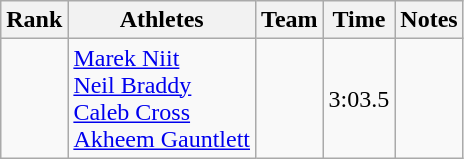<table class="wikitable sortable">
<tr>
<th>Rank</th>
<th>Athletes</th>
<th>Team</th>
<th>Time</th>
<th>Notes</th>
</tr>
<tr>
<td align=center></td>
<td><a href='#'>Marek Niit</a><br><a href='#'>Neil Braddy</a><br><a href='#'>Caleb Cross</a><br><a href='#'>Akheem Gauntlett</a></td>
<td></td>
<td>3:03.5</td>
<td></td>
</tr>
</table>
